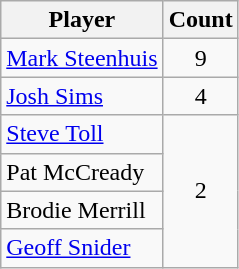<table class="wikitable">
<tr>
<th>Player</th>
<th>Count</th>
</tr>
<tr>
<td><a href='#'>Mark Steenhuis</a></td>
<td align="center">9</td>
</tr>
<tr>
<td><a href='#'>Josh Sims</a></td>
<td align="center">4</td>
</tr>
<tr>
<td><a href='#'>Steve Toll</a></td>
<td align="center" rowspan="4">2</td>
</tr>
<tr>
<td>Pat McCready</td>
</tr>
<tr>
<td>Brodie Merrill</td>
</tr>
<tr>
<td><a href='#'>Geoff Snider</a></td>
</tr>
</table>
